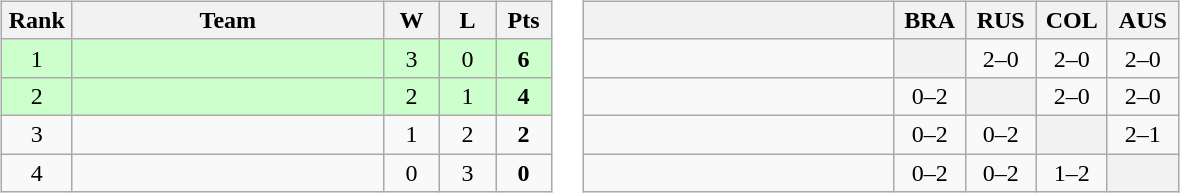<table>
<tr>
<td><br><table class=wikitable style="text-align:center">
<tr>
<th width=40>Rank</th>
<th width=200>Team</th>
<th width=30>W</th>
<th width=30>L</th>
<th width=30>Pts</th>
</tr>
<tr align=center bgcolor="#ccffcc">
<td>1</td>
<td style="text-align:left"></td>
<td>3</td>
<td>0</td>
<td><strong>6</strong></td>
</tr>
<tr align=center bgcolor="#ccffcc">
<td>2</td>
<td style="text-align:left"></td>
<td>2</td>
<td>1</td>
<td><strong>4</strong></td>
</tr>
<tr align=center>
<td>3</td>
<td style="text-align:left"></td>
<td>1</td>
<td>2</td>
<td><strong>2</strong></td>
</tr>
<tr align=center>
<td>4</td>
<td style="text-align:left"></td>
<td>0</td>
<td>3</td>
<td><strong>0</strong></td>
</tr>
</table>
</td>
<td><br><table class="wikitable" style="text-align:center">
<tr>
<th width="200"> </th>
<th width="40">BRA</th>
<th width="40">RUS</th>
<th width="40">COL</th>
<th width="40">AUS</th>
</tr>
<tr>
<td style="text-align:left;"></td>
<th></th>
<td>2–0</td>
<td>2–0</td>
<td>2–0</td>
</tr>
<tr>
<td style="text-align:left"></td>
<td>0–2</td>
<th></th>
<td>2–0</td>
<td>2–0</td>
</tr>
<tr>
<td style="text-align:left"></td>
<td>0–2</td>
<td>0–2</td>
<th></th>
<td>2–1</td>
</tr>
<tr>
<td style="text-align:left"></td>
<td>0–2</td>
<td>0–2</td>
<td>1–2</td>
<th></th>
</tr>
</table>
</td>
</tr>
</table>
